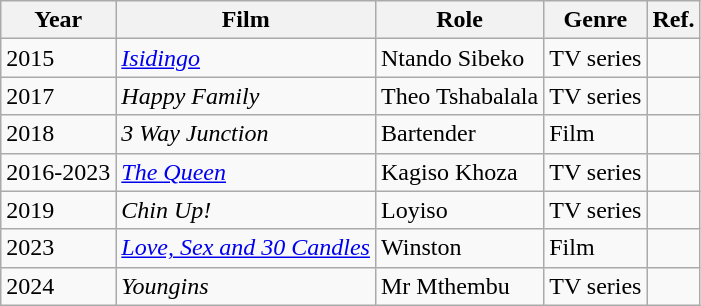<table class="wikitable">
<tr>
<th>Year</th>
<th>Film</th>
<th>Role</th>
<th>Genre</th>
<th>Ref.</th>
</tr>
<tr>
<td>2015</td>
<td><em><a href='#'>Isidingo</a></em></td>
<td>Ntando Sibeko</td>
<td>TV series</td>
<td></td>
</tr>
<tr>
<td>2017</td>
<td><em>Happy Family</em></td>
<td>Theo Tshabalala</td>
<td>TV series</td>
<td></td>
</tr>
<tr>
<td>2018</td>
<td><em>3 Way Junction</em></td>
<td>Bartender</td>
<td>Film</td>
<td></td>
</tr>
<tr>
<td>2016-2023</td>
<td><em><a href='#'>The Queen</a></em></td>
<td>Kagiso Khoza</td>
<td>TV series</td>
<td></td>
</tr>
<tr>
<td>2019</td>
<td><em>Chin Up!</em></td>
<td>Loyiso</td>
<td>TV series</td>
<td></td>
</tr>
<tr>
<td>2023</td>
<td><em><a href='#'>Love, Sex and 30 Candles</a></em></td>
<td>Winston</td>
<td>Film</td>
<td></td>
</tr>
<tr>
<td>2024</td>
<td><em>Youngins</em></td>
<td>Mr Mthembu</td>
<td>TV series</td>
<td></td>
</tr>
</table>
